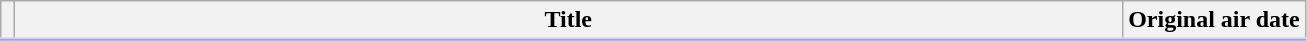<table class="wikitable">
<tr style="border-bottom: 3px solid #CCF;">
<th style="width:1%;"></th>
<th>Title</th>
<th style="width:14%;">Original air date</th>
</tr>
<tr>
</tr>
</table>
